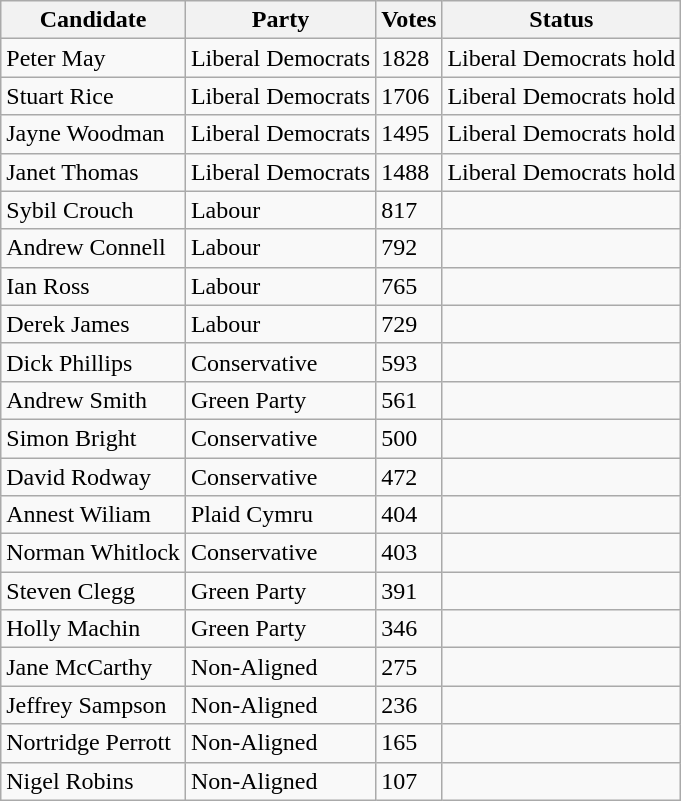<table class="wikitable sortable">
<tr>
<th>Candidate</th>
<th>Party</th>
<th>Votes</th>
<th>Status</th>
</tr>
<tr>
<td>Peter May</td>
<td>Liberal Democrats</td>
<td>1828</td>
<td>Liberal Democrats hold</td>
</tr>
<tr>
<td>Stuart Rice</td>
<td>Liberal Democrats</td>
<td>1706</td>
<td>Liberal Democrats hold</td>
</tr>
<tr>
<td>Jayne Woodman</td>
<td>Liberal Democrats</td>
<td>1495</td>
<td>Liberal Democrats hold</td>
</tr>
<tr>
<td>Janet Thomas</td>
<td>Liberal Democrats</td>
<td>1488</td>
<td>Liberal Democrats hold</td>
</tr>
<tr>
<td>Sybil Crouch</td>
<td>Labour</td>
<td>817</td>
<td></td>
</tr>
<tr>
<td>Andrew Connell</td>
<td>Labour</td>
<td>792</td>
<td></td>
</tr>
<tr>
<td>Ian Ross</td>
<td>Labour</td>
<td>765</td>
<td></td>
</tr>
<tr>
<td>Derek James</td>
<td>Labour</td>
<td>729</td>
<td></td>
</tr>
<tr>
<td>Dick Phillips</td>
<td>Conservative</td>
<td>593</td>
<td></td>
</tr>
<tr>
<td>Andrew Smith</td>
<td>Green Party</td>
<td>561</td>
<td></td>
</tr>
<tr>
<td>Simon Bright</td>
<td>Conservative</td>
<td>500</td>
<td></td>
</tr>
<tr>
<td>David Rodway</td>
<td>Conservative</td>
<td>472</td>
<td></td>
</tr>
<tr>
<td>Annest Wiliam</td>
<td>Plaid Cymru</td>
<td>404</td>
<td></td>
</tr>
<tr>
<td>Norman Whitlock</td>
<td>Conservative</td>
<td>403</td>
<td></td>
</tr>
<tr>
<td>Steven Clegg</td>
<td>Green Party</td>
<td>391</td>
<td></td>
</tr>
<tr>
<td>Holly Machin</td>
<td>Green Party</td>
<td>346</td>
<td></td>
</tr>
<tr>
<td>Jane McCarthy</td>
<td>Non-Aligned</td>
<td>275</td>
<td></td>
</tr>
<tr>
<td>Jeffrey Sampson</td>
<td>Non-Aligned</td>
<td>236</td>
<td></td>
</tr>
<tr>
<td>Nortridge Perrott</td>
<td>Non-Aligned</td>
<td>165</td>
<td></td>
</tr>
<tr>
<td>Nigel Robins</td>
<td>Non-Aligned</td>
<td>107</td>
<td></td>
</tr>
</table>
